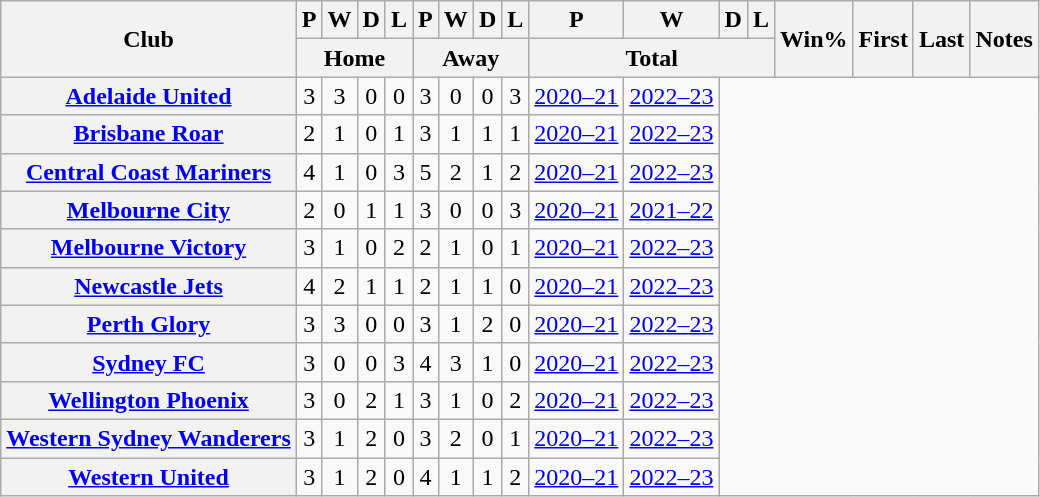<table class="wikitable plainrowheaders sortable" style="text-align:center">
<tr>
<th scope=col rowspan=2>Club</th>
<th scope=col>P</th>
<th scope=col>W</th>
<th scope=col>D</th>
<th scope=col>L</th>
<th scope=col>P</th>
<th scope=col>W</th>
<th scope=col>D</th>
<th scope=col>L</th>
<th scope=col>P</th>
<th scope=col>W</th>
<th scope=col>D</th>
<th scope=col>L</th>
<th rowspan=2 scope=col>Win%</th>
<th rowspan=2 scope=col>First</th>
<th rowspan=2 scope=col>Last</th>
<th class="unsortable" rowspan=2 scope=col>Notes</th>
</tr>
<tr class="unsortable">
<th colspan=4>Home</th>
<th colspan=4>Away</th>
<th colspan=4>Total</th>
</tr>
<tr>
<th scope=row><a href='#'>Adelaide United</a></th>
<td>3</td>
<td>3</td>
<td>0</td>
<td>0</td>
<td>3</td>
<td>0</td>
<td>0</td>
<td>3<br></td>
<td><a href='#'>2020–21</a></td>
<td><a href='#'>2022–23</a></td>
</tr>
<tr>
<th scope=row><a href='#'>Brisbane Roar</a></th>
<td>2</td>
<td>1</td>
<td>0</td>
<td>1</td>
<td>3</td>
<td>1</td>
<td>1</td>
<td>1<br></td>
<td><a href='#'>2020–21</a></td>
<td><a href='#'>2022–23</a></td>
</tr>
<tr>
<th scope=row><a href='#'>Central Coast Mariners</a></th>
<td>4</td>
<td>1</td>
<td>0</td>
<td>3</td>
<td>5</td>
<td>2</td>
<td>1</td>
<td>2<br></td>
<td><a href='#'>2020–21</a></td>
<td><a href='#'>2022–23</a></td>
</tr>
<tr>
<th scope=row><a href='#'>Melbourne City</a></th>
<td>2</td>
<td>0</td>
<td>1</td>
<td>1</td>
<td>3</td>
<td>0</td>
<td>0</td>
<td>3<br></td>
<td><a href='#'>2020–21</a></td>
<td><a href='#'>2021–22</a></td>
</tr>
<tr>
<th scope=row><a href='#'>Melbourne Victory</a></th>
<td>3</td>
<td>1</td>
<td>0</td>
<td>2</td>
<td>2</td>
<td>1</td>
<td>0</td>
<td>1<br></td>
<td><a href='#'>2020–21</a></td>
<td><a href='#'>2022–23</a></td>
</tr>
<tr>
<th scope=row><a href='#'>Newcastle Jets</a></th>
<td>4</td>
<td>2</td>
<td>1</td>
<td>1</td>
<td>2</td>
<td>1</td>
<td>1</td>
<td>0<br></td>
<td><a href='#'>2020–21</a></td>
<td><a href='#'>2022–23</a></td>
</tr>
<tr>
<th scope=row><a href='#'>Perth Glory</a></th>
<td>3</td>
<td>3</td>
<td>0</td>
<td>0</td>
<td>3</td>
<td>1</td>
<td>2</td>
<td>0<br></td>
<td><a href='#'>2020–21</a></td>
<td><a href='#'>2022–23</a></td>
</tr>
<tr>
<th scope=row><a href='#'>Sydney FC</a></th>
<td>3</td>
<td>0</td>
<td>0</td>
<td>3</td>
<td>4</td>
<td>3</td>
<td>1</td>
<td>0<br></td>
<td><a href='#'>2020–21</a></td>
<td><a href='#'>2022–23</a></td>
</tr>
<tr>
<th scope=row><a href='#'>Wellington Phoenix</a></th>
<td>3</td>
<td>0</td>
<td>2</td>
<td>1</td>
<td>3</td>
<td>1</td>
<td>0</td>
<td>2<br></td>
<td><a href='#'>2020–21</a></td>
<td><a href='#'>2022–23</a></td>
</tr>
<tr>
<th scope=row><a href='#'>Western Sydney Wanderers</a></th>
<td>3</td>
<td>1</td>
<td>2</td>
<td>0</td>
<td>3</td>
<td>2</td>
<td>0</td>
<td>1<br></td>
<td><a href='#'>2020–21</a></td>
<td><a href='#'>2022–23</a></td>
</tr>
<tr>
<th scope=row><a href='#'>Western United</a></th>
<td>3</td>
<td>1</td>
<td>2</td>
<td>0</td>
<td>4</td>
<td>1</td>
<td>1</td>
<td>2<br></td>
<td><a href='#'>2020–21</a></td>
<td><a href='#'>2022–23</a></td>
</tr>
</table>
